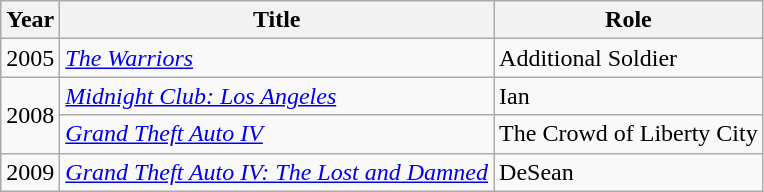<table class="wikitable">
<tr>
<th>Year</th>
<th>Title</th>
<th>Role</th>
</tr>
<tr>
<td>2005</td>
<td><em><a href='#'>The Warriors</a></em></td>
<td>Additional Soldier</td>
</tr>
<tr>
<td rowspan="2">2008</td>
<td><em><a href='#'>Midnight Club: Los Angeles</a></em></td>
<td>Ian</td>
</tr>
<tr>
<td><em><a href='#'>Grand Theft Auto IV</a></em></td>
<td>The Crowd of Liberty City</td>
</tr>
<tr>
<td>2009</td>
<td><em><a href='#'>Grand Theft Auto IV: The Lost and Damned</a></em></td>
<td>DeSean</td>
</tr>
</table>
